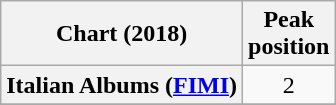<table class="wikitable plainrowheaders" style="text-align:center">
<tr>
<th scope="col">Chart (2018)</th>
<th scope="col">Peak<br> position</th>
</tr>
<tr>
<th scope="row">Italian Albums (<a href='#'>FIMI</a>)</th>
<td>2</td>
</tr>
<tr>
</tr>
</table>
